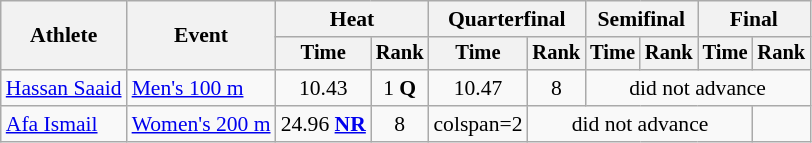<table class=wikitable style="font-size:90%">
<tr>
<th rowspan="2">Athlete</th>
<th rowspan="2">Event</th>
<th colspan="2">Heat</th>
<th colspan="2">Quarterfinal</th>
<th colspan="2">Semifinal</th>
<th colspan="2">Final</th>
</tr>
<tr style="font-size:95%">
<th>Time</th>
<th>Rank</th>
<th>Time</th>
<th>Rank</th>
<th>Time</th>
<th>Rank</th>
<th>Time</th>
<th>Rank</th>
</tr>
<tr align=center>
<td align=left><a href='#'>Hassan Saaid</a></td>
<td align=left><a href='#'>Men's 100 m</a></td>
<td>10.43</td>
<td>1 <strong>Q</strong></td>
<td>10.47</td>
<td>8</td>
<td colspan=4>did not advance</td>
</tr>
<tr align=center>
<td align=left><a href='#'>Afa Ismail</a></td>
<td align=left><a href='#'>Women's 200 m</a></td>
<td>24.96 <strong><a href='#'>NR</a></strong></td>
<td>8</td>
<td>colspan=2 </td>
<td colspan=4>did not advance</td>
</tr>
</table>
